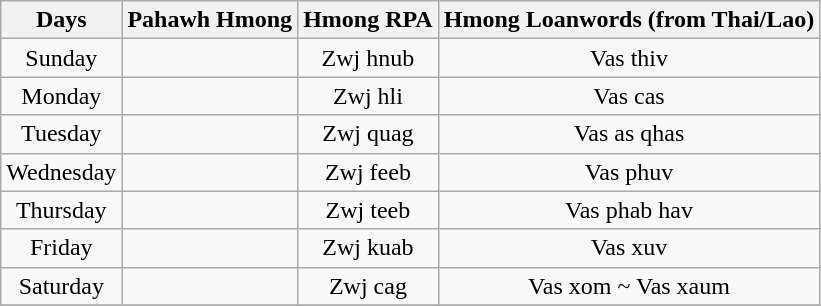<table class="wikitable">
<tr align="center">
<th>Days</th>
<th>Pahawh Hmong</th>
<th>Hmong RPA</th>
<th>Hmong Loanwords (from Thai/Lao)</th>
</tr>
<tr align="center">
<td>Sunday</td>
<td></td>
<td>Zwj hnub</td>
<td>Vas thiv</td>
</tr>
<tr align="center">
<td>Monday</td>
<td></td>
<td>Zwj hli</td>
<td>Vas cas</td>
</tr>
<tr align="center">
<td>Tuesday</td>
<td></td>
<td>Zwj quag</td>
<td>Vas as qhas</td>
</tr>
<tr align="center">
<td>Wednesday</td>
<td></td>
<td>Zwj feeb</td>
<td>Vas phuv</td>
</tr>
<tr align="center">
<td>Thursday</td>
<td></td>
<td>Zwj teeb</td>
<td>Vas phab hav</td>
</tr>
<tr align="center">
<td>Friday</td>
<td></td>
<td>Zwj kuab</td>
<td>Vas xuv</td>
</tr>
<tr align="center">
<td>Saturday</td>
<td></td>
<td>Zwj cag</td>
<td>Vas xom ~ Vas xaum</td>
</tr>
<tr align="center">
</tr>
</table>
